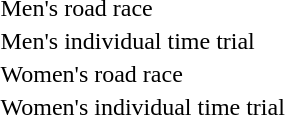<table>
<tr>
<td>Men's road race<br></td>
<td></td>
<td></td>
<td></td>
</tr>
<tr>
<td>Men's individual time trial<br></td>
<td></td>
<td></td>
<td></td>
</tr>
<tr>
<td>Women's road race<br></td>
<td></td>
<td></td>
<td></td>
</tr>
<tr>
<td>Women's individual time trial<br></td>
<td></td>
<td></td>
<td></td>
</tr>
</table>
